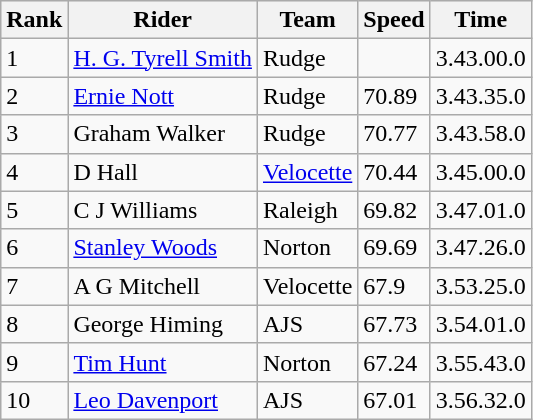<table class="wikitable">
<tr style="background:#efefef;">
<th>Rank</th>
<th>Rider</th>
<th>Team</th>
<th>Speed</th>
<th>Time</th>
</tr>
<tr>
<td>1</td>
<td> <a href='#'>H. G. Tyrell Smith</a></td>
<td>Rudge</td>
<td></td>
<td>3.43.00.0</td>
</tr>
<tr>
<td>2</td>
<td> <a href='#'>Ernie Nott</a></td>
<td>Rudge</td>
<td>70.89</td>
<td>3.43.35.0</td>
</tr>
<tr>
<td>3</td>
<td> Graham Walker</td>
<td>Rudge</td>
<td>70.77</td>
<td>3.43.58.0</td>
</tr>
<tr>
<td>4</td>
<td> D Hall</td>
<td><a href='#'>Velocette</a></td>
<td>70.44</td>
<td>3.45.00.0</td>
</tr>
<tr>
<td>5</td>
<td> C J Williams</td>
<td>Raleigh</td>
<td>69.82</td>
<td>3.47.01.0</td>
</tr>
<tr>
<td>6</td>
<td> <a href='#'>Stanley Woods</a></td>
<td>Norton</td>
<td>69.69</td>
<td>3.47.26.0</td>
</tr>
<tr>
<td>7</td>
<td> A G Mitchell</td>
<td>Velocette</td>
<td>67.9</td>
<td>3.53.25.0</td>
</tr>
<tr>
<td>8</td>
<td> George Himing</td>
<td>AJS</td>
<td>67.73</td>
<td>3.54.01.0</td>
</tr>
<tr>
<td>9</td>
<td> <a href='#'>Tim Hunt</a></td>
<td>Norton</td>
<td>67.24</td>
<td>3.55.43.0</td>
</tr>
<tr>
<td>10</td>
<td> <a href='#'>Leo Davenport</a></td>
<td>AJS</td>
<td>67.01</td>
<td>3.56.32.0</td>
</tr>
</table>
